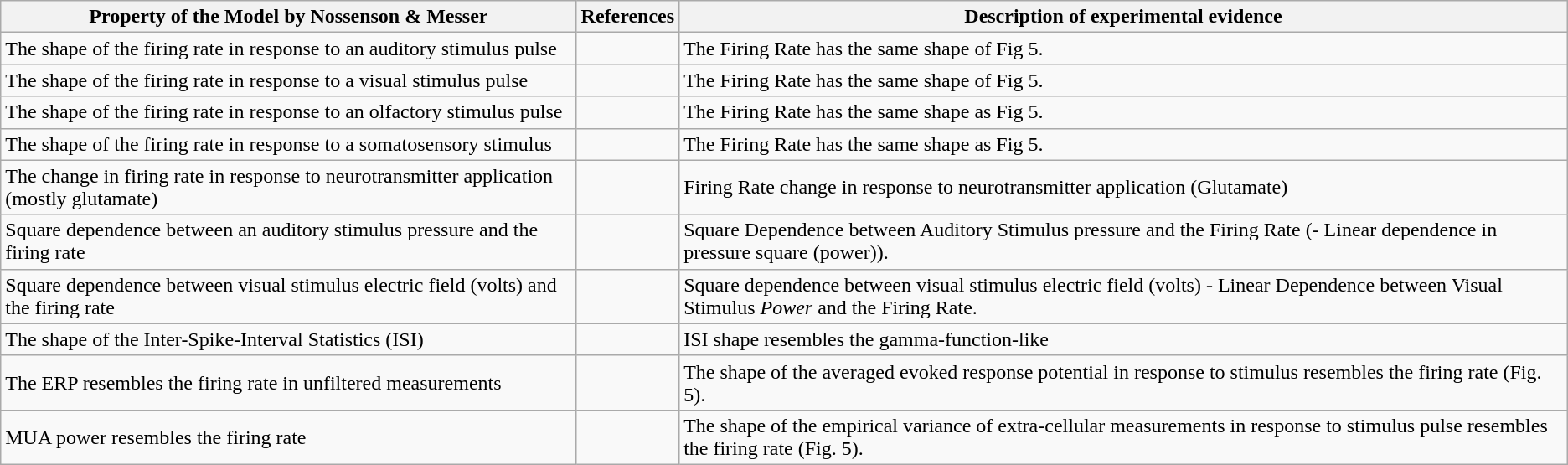<table class="wikitable sortable">
<tr>
<th>Property of the Model by Nossenson & Messer</th>
<th>References</th>
<th>Description of experimental evidence</th>
</tr>
<tr>
<td>The shape of the firing rate in response to an auditory stimulus pulse</td>
<td></td>
<td>The Firing Rate has the same shape of Fig 5.</td>
</tr>
<tr>
<td>The shape of the firing rate in response to a visual stimulus pulse</td>
<td></td>
<td>The Firing Rate has the same shape of Fig 5.</td>
</tr>
<tr>
<td>The shape of the firing rate in response to an olfactory stimulus pulse</td>
<td></td>
<td>The Firing Rate has the same shape as Fig 5.</td>
</tr>
<tr>
<td>The shape of the firing rate in response to a somatosensory stimulus</td>
<td></td>
<td>The Firing Rate has the same shape as Fig 5.</td>
</tr>
<tr>
<td>The change in firing rate in response to neurotransmitter application  (mostly glutamate)</td>
<td></td>
<td>Firing Rate change in response to neurotransmitter application (Glutamate)</td>
</tr>
<tr>
<td>Square dependence between an auditory stimulus pressure and the firing rate</td>
<td></td>
<td>Square Dependence between Auditory Stimulus pressure and the Firing Rate (- Linear dependence in pressure square (power)).</td>
</tr>
<tr>
<td>Square dependence between visual stimulus electric field (volts) and the firing rate</td>
<td></td>
<td>Square dependence between visual stimulus electric field (volts) - Linear Dependence between Visual Stimulus <em>Power</em> and the Firing Rate.</td>
</tr>
<tr>
<td>The shape of the Inter-Spike-Interval Statistics (ISI)</td>
<td></td>
<td>ISI shape resembles the gamma-function-like</td>
</tr>
<tr>
<td>The ERP resembles the firing rate in unfiltered measurements</td>
<td></td>
<td>The shape of the averaged evoked response potential in response to stimulus resembles the firing rate (Fig. 5).</td>
</tr>
<tr>
<td>MUA power resembles the firing rate</td>
<td></td>
<td>The shape of the empirical variance of extra-cellular measurements in response to stimulus pulse resembles the firing rate (Fig. 5).</td>
</tr>
</table>
